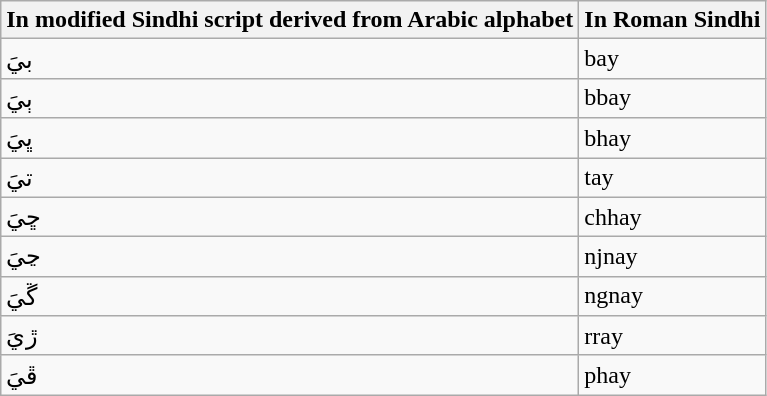<table class="wikitable">
<tr>
<th>In modified Sindhi script derived from Arabic alphabet</th>
<th>In Roman Sindhi</th>
</tr>
<tr>
<td>بيَ</td>
<td>bay</td>
</tr>
<tr>
<td>ٻيَ</td>
<td>bbay</td>
</tr>
<tr>
<td>ڀيَ</td>
<td>bhay</td>
</tr>
<tr>
<td>تيَ</td>
<td>tay</td>
</tr>
<tr>
<td>ڇيَ</td>
<td>chhay</td>
</tr>
<tr>
<td>ڃيَ</td>
<td>njnay</td>
</tr>
<tr>
<td>ڱيَ</td>
<td>ngnay</td>
</tr>
<tr>
<td>ڙيَ</td>
<td>rray</td>
</tr>
<tr>
<td>ڦيَ</td>
<td>phay</td>
</tr>
</table>
